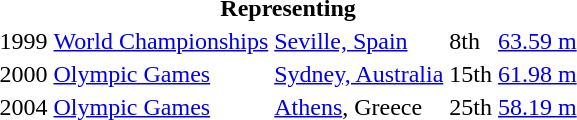<table>
<tr>
<th colspan="5">Representing </th>
</tr>
<tr>
<td>1999</td>
<td><a href='#'>World Championships</a></td>
<td><a href='#'>Seville, Spain</a></td>
<td>8th</td>
<td><a href='#'>63.59 m</a></td>
</tr>
<tr>
<td>2000</td>
<td><a href='#'>Olympic Games</a></td>
<td><a href='#'>Sydney, Australia</a></td>
<td>15th</td>
<td><a href='#'>61.98 m</a></td>
</tr>
<tr>
<td>2004</td>
<td><a href='#'>Olympic Games</a></td>
<td><a href='#'>Athens</a>, Greece</td>
<td>25th</td>
<td><a href='#'>58.19 m</a></td>
</tr>
</table>
